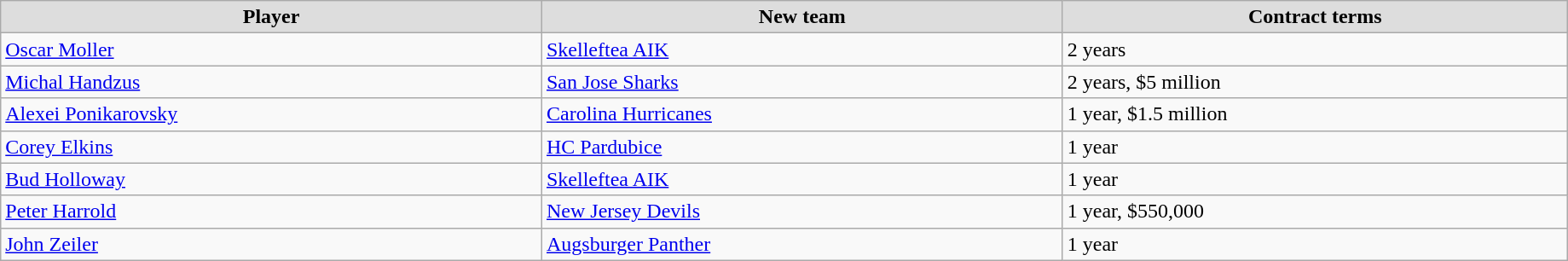<table class="wikitable" style="width:97%;">
<tr style="text-align:center; background:#ddd;">
<td><strong>Player</strong></td>
<td><strong>New team</strong></td>
<td><strong>Contract terms</strong></td>
</tr>
<tr>
<td><a href='#'>Oscar Moller</a></td>
<td><a href='#'>Skelleftea AIK</a></td>
<td>2 years</td>
</tr>
<tr>
<td><a href='#'>Michal Handzus</a></td>
<td><a href='#'>San Jose Sharks</a></td>
<td>2 years, $5 million</td>
</tr>
<tr>
<td><a href='#'>Alexei Ponikarovsky</a></td>
<td><a href='#'>Carolina Hurricanes</a></td>
<td>1 year, $1.5 million</td>
</tr>
<tr>
<td><a href='#'>Corey Elkins</a></td>
<td><a href='#'>HC Pardubice</a></td>
<td>1 year</td>
</tr>
<tr>
<td><a href='#'>Bud Holloway</a></td>
<td><a href='#'>Skelleftea AIK</a></td>
<td>1 year</td>
</tr>
<tr>
<td><a href='#'>Peter Harrold</a></td>
<td><a href='#'>New Jersey Devils</a></td>
<td>1 year, $550,000</td>
</tr>
<tr>
<td><a href='#'>John Zeiler</a></td>
<td><a href='#'>Augsburger Panther</a></td>
<td>1 year</td>
</tr>
</table>
